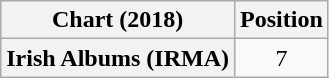<table class="wikitable plainrowheaders" style="text-align:center">
<tr>
<th scope="col">Chart (2018)</th>
<th scope="col">Position</th>
</tr>
<tr>
<th scope="row">Irish Albums (IRMA)</th>
<td>7</td>
</tr>
</table>
